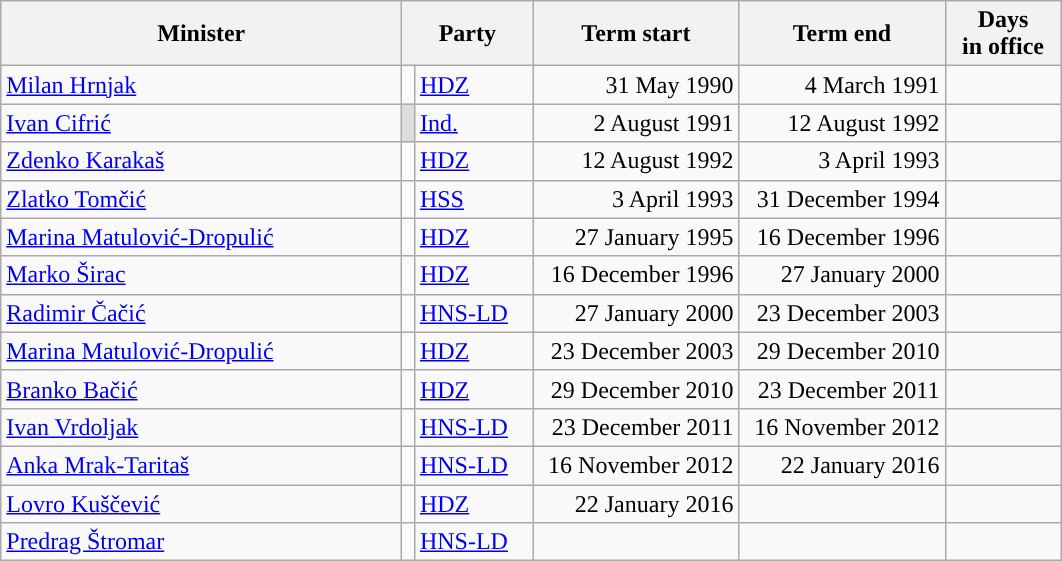<table class="wikitable" style="text-align: left;">
<tr>
<th width="260">Minister</th>
<th colspan=2 width="80">Party</th>
<th width="130">Term start</th>
<th width="130">Term end</th>
<th width=70>Days<br> in office</th>
</tr>
<tr>
<td><a href='#'>Milan Hrnjak</a> </td>
<td style="background-color: "></td>
<td><a href='#'>HDZ</a></td>
<td align=right>31 May 1990</td>
<td align=right>4 March 1991</td>
<td align=right></td>
</tr>
<tr>
<td><a href='#'>Ivan Cifrić</a> </td>
<td style="background-color: #DDDDDD" width="1px"></td>
<td><a href='#'>Ind.</a></td>
<td align=right>2 August 1991</td>
<td align=right>12 August 1992</td>
<td align=right></td>
</tr>
<tr>
<td><a href='#'>Zdenko Karakaš</a> </td>
<td style="background-color: "></td>
<td><a href='#'>HDZ</a></td>
<td align=right>12 August 1992</td>
<td align=right>3 April 1993</td>
<td align=right></td>
</tr>
<tr>
<td><a href='#'>Zlatko Tomčić</a> </td>
<td style="background-color: "></td>
<td><a href='#'>HSS</a></td>
<td align=right>3 April 1993</td>
<td align=right>31 December 1994</td>
<td align=right></td>
</tr>
<tr>
<td><a href='#'>Marina Matulović-Dropulić</a> </td>
<td style="background-color: "></td>
<td><a href='#'>HDZ</a></td>
<td align=right>27 January 1995</td>
<td align=right>16 December 1996</td>
<td align=right></td>
</tr>
<tr>
<td><a href='#'>Marko Širac</a> </td>
<td style="background-color: "></td>
<td><a href='#'>HDZ</a></td>
<td align=right>16 December 1996</td>
<td align=right>27 January 2000</td>
<td align=right></td>
</tr>
<tr>
<td><a href='#'>Radimir Čačić</a> </td>
<td style="background-color: "></td>
<td><a href='#'>HNS-LD</a></td>
<td align=right>27 January 2000</td>
<td align=right>23 December 2003</td>
<td align=right></td>
</tr>
<tr>
<td><a href='#'>Marina Matulović-Dropulić</a>  </td>
<td style="background-color: "></td>
<td><a href='#'>HDZ</a></td>
<td align=right>23 December 2003</td>
<td align=right>29 December 2010</td>
<td align=right></td>
</tr>
<tr>
<td><a href='#'>Branko Bačić</a> </td>
<td style="background-color: "></td>
<td><a href='#'>HDZ</a></td>
<td align=right>29 December 2010</td>
<td align=right>23 December 2011</td>
<td align=right></td>
</tr>
<tr>
<td><a href='#'>Ivan Vrdoljak</a></td>
<td style="background-color: "></td>
<td><a href='#'>HNS-LD</a></td>
<td align=right>23 December 2011</td>
<td align=right>16 November 2012</td>
<td align=right></td>
</tr>
<tr>
<td><a href='#'>Anka Mrak-Taritaš</a></td>
<td style="background-color: "></td>
<td><a href='#'>HNS-LD</a></td>
<td align=right>16 November 2012</td>
<td align=right>22 January 2016</td>
<td align=right></td>
</tr>
<tr>
<td><a href='#'>Lovro Kuščević</a></td>
<td style="background-color: "></td>
<td><a href='#'>HDZ</a></td>
<td align=right>22 January 2016</td>
<td align=right></td>
<td align=right></td>
</tr>
<tr>
<td><a href='#'>Predrag Štromar</a></td>
<td style="background-color: "></td>
<td><a href='#'>HNS-LD</a></td>
<td align=right></td>
<td align=right></td>
<td align=right></td>
</tr>
</table>
